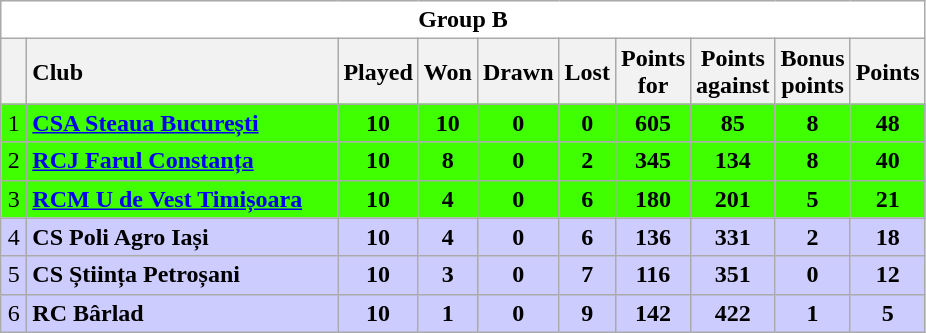<table class="wikitable" style="float:left; margin-right:15px; text-align: center;">
<tr>
<td colspan="11" bgcolor="#FFFFFF" cellpadding="0" cellspacing="0"><strong>Group B</strong></td>
</tr>
<tr>
<th bgcolor="#efefef" width="10"></th>
<th bgcolor="#efefef" style="text-align:left" width="200">Club</th>
<th bgcolor="#efefef" width="20">Played</th>
<th bgcolor="#efefef" width="20">Won</th>
<th bgcolor="#efefef" width="20">Drawn</th>
<th bgcolor="#efefef" width="20">Lost</th>
<th bgcolor="#efefef" width="20">Points for</th>
<th bgcolor="#efefef" width="20">Points against</th>
<th bgcolor="#efefef" width="20">Bonus points</th>
<th bgcolor="#efefef" width="20">Points</th>
</tr>
<tr bgcolor=#3fff00 align=center>
<td>1</td>
<td align=left><strong><a href='#'>CSA Steaua București</a></strong></td>
<td><strong>10</strong></td>
<td><strong>10</strong></td>
<td><strong>0</strong></td>
<td><strong>0</strong></td>
<td><strong>605</strong></td>
<td><strong>85</strong></td>
<td><strong>8</strong></td>
<td><strong>48</strong></td>
</tr>
<tr bgcolor=#3fff00 align=center>
<td>2</td>
<td align=left><strong><a href='#'>RCJ Farul Constanța</a></strong></td>
<td><strong>10</strong></td>
<td><strong>8</strong></td>
<td><strong>0</strong></td>
<td><strong>2</strong></td>
<td><strong>345</strong></td>
<td><strong>134</strong></td>
<td><strong>8</strong></td>
<td><strong>40</strong></td>
</tr>
<tr bgcolor=#3fff00 align=center>
<td>3</td>
<td align=left><strong><a href='#'>RCM U de Vest Timișoara</a></strong></td>
<td><strong>10</strong></td>
<td><strong>4</strong></td>
<td><strong>0</strong></td>
<td><strong>6</strong></td>
<td><strong>180</strong></td>
<td><strong>201</strong></td>
<td><strong>5</strong></td>
<td><strong>21</strong></td>
</tr>
<tr bgcolor=#ccccff align=center>
<td>4</td>
<td align=left><strong>CS Poli Agro Iași</strong></td>
<td><strong>10</strong></td>
<td><strong>4</strong></td>
<td><strong>0</strong></td>
<td><strong>6</strong></td>
<td><strong>136</strong></td>
<td><strong>331</strong></td>
<td><strong>2</strong></td>
<td><strong>18</strong></td>
</tr>
<tr bgcolor=#ccccff align=center>
<td>5</td>
<td align=left><strong>CS Știința Petroșani</strong></td>
<td><strong>10</strong></td>
<td><strong>3</strong></td>
<td><strong>0</strong></td>
<td><strong>7</strong></td>
<td><strong>116</strong></td>
<td><strong>351</strong></td>
<td><strong>0</strong></td>
<td><strong>12</strong></td>
</tr>
<tr bgcolor=#ccccff align=center>
<td>6</td>
<td align=left><strong>RC Bârlad</strong></td>
<td><strong>10</strong></td>
<td><strong>1</strong></td>
<td><strong>0</strong></td>
<td><strong>9</strong></td>
<td><strong>142</strong></td>
<td><strong>422</strong></td>
<td><strong>1</strong></td>
<td><strong>5</strong></td>
</tr>
</table>
